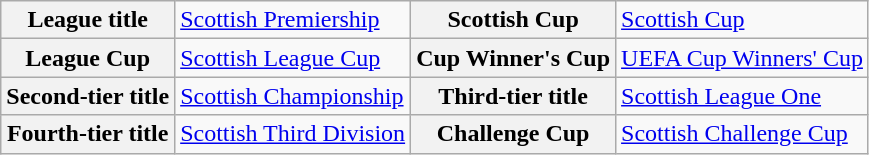<table class="wikitable sortable">
<tr>
<th scope="row">League title</th>
<td><a href='#'>Scottish Premiership</a></td>
<th scope="row" align="center">Scottish Cup</th>
<td><a href='#'>Scottish Cup</a></td>
</tr>
<tr>
<th scope="row">League Cup</th>
<td><a href='#'>Scottish League Cup</a></td>
<th scope="row" align="center">Cup Winner's Cup</th>
<td><a href='#'>UEFA Cup Winners' Cup</a></td>
</tr>
<tr>
<th scope="row ">Second-tier title</th>
<td><a href='#'>Scottish Championship</a></td>
<th scope="row" align="center">Third-tier title</th>
<td><a href='#'>Scottish League One</a></td>
</tr>
<tr>
<th scope="row ">Fourth-tier title</th>
<td><a href='#'>Scottish Third Division</a></td>
<th scope="row" align="center">Challenge Cup</th>
<td><a href='#'>Scottish Challenge Cup</a></td>
</tr>
</table>
